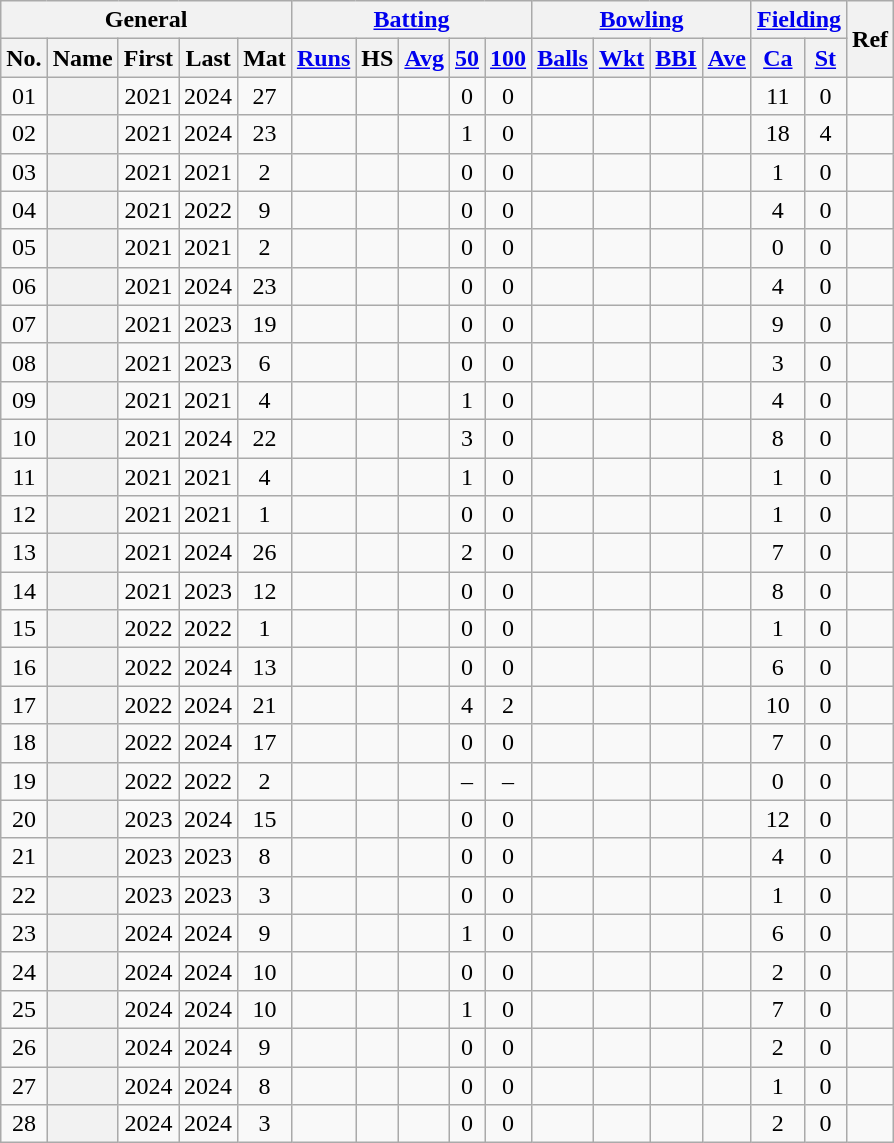<table class="wikitable plainrowheaders sortable">
<tr align="center">
<th scope="col" colspan=5 class="unsortable">General</th>
<th scope="col" colspan=5 class="unsortable"><a href='#'>Batting</a></th>
<th scope="col" colspan=4 class="unsortable"><a href='#'>Bowling</a></th>
<th scope="col" colspan=2 class="unsortable"><a href='#'>Fielding</a></th>
<th scope="col" rowspan=2 class="unsortable">Ref</th>
</tr>
<tr align="center">
<th scope="col">No.</th>
<th scope="col">Name</th>
<th scope="col">First</th>
<th scope="col">Last</th>
<th scope="col">Mat</th>
<th scope="col"><a href='#'>Runs</a></th>
<th scope="col">HS</th>
<th scope="col"><a href='#'>Avg</a></th>
<th scope="col"><a href='#'>50</a></th>
<th scope="col"><a href='#'>100</a></th>
<th scope="col"><a href='#'>Balls</a></th>
<th scope="col"><a href='#'>Wkt</a></th>
<th scope="col"><a href='#'>BBI</a></th>
<th scope="col"><a href='#'>Ave</a></th>
<th scope="col"><a href='#'>Ca</a></th>
<th scope="col"><a href='#'>St</a></th>
</tr>
<tr align="center">
<td><span>0</span>1</td>
<th scope="row" align="left"></th>
<td>2021</td>
<td>2024</td>
<td>27</td>
<td></td>
<td></td>
<td></td>
<td>0</td>
<td>0</td>
<td></td>
<td></td>
<td></td>
<td></td>
<td>11</td>
<td>0</td>
<td></td>
</tr>
<tr align="center">
<td><span>0</span>2</td>
<th scope="row" align="left"></th>
<td>2021</td>
<td>2024</td>
<td>23</td>
<td></td>
<td></td>
<td></td>
<td>1</td>
<td>0</td>
<td></td>
<td></td>
<td></td>
<td></td>
<td>18</td>
<td>4</td>
<td></td>
</tr>
<tr align="center">
<td><span>0</span>3</td>
<th scope="row" align="left"></th>
<td>2021</td>
<td>2021</td>
<td>2</td>
<td></td>
<td></td>
<td></td>
<td>0</td>
<td>0</td>
<td></td>
<td></td>
<td></td>
<td></td>
<td>1</td>
<td>0</td>
<td></td>
</tr>
<tr align="center">
<td><span>0</span>4</td>
<th scope="row" align="left"></th>
<td>2021</td>
<td>2022</td>
<td>9</td>
<td></td>
<td></td>
<td></td>
<td>0</td>
<td>0</td>
<td></td>
<td></td>
<td></td>
<td></td>
<td>4</td>
<td>0</td>
<td></td>
</tr>
<tr align="center">
<td><span>0</span>5</td>
<th scope="row" align="left"></th>
<td>2021</td>
<td>2021</td>
<td>2</td>
<td></td>
<td></td>
<td></td>
<td>0</td>
<td>0</td>
<td></td>
<td></td>
<td></td>
<td></td>
<td>0</td>
<td>0</td>
<td></td>
</tr>
<tr align="center">
<td><span>0</span>6</td>
<th scope="row" align="left"></th>
<td>2021</td>
<td>2024</td>
<td>23</td>
<td></td>
<td></td>
<td></td>
<td>0</td>
<td>0</td>
<td></td>
<td></td>
<td></td>
<td></td>
<td>4</td>
<td>0</td>
<td></td>
</tr>
<tr align="center">
<td><span>0</span>7</td>
<th scope="row" align="left"></th>
<td>2021</td>
<td>2023</td>
<td>19</td>
<td></td>
<td></td>
<td></td>
<td>0</td>
<td>0</td>
<td></td>
<td></td>
<td></td>
<td></td>
<td>9</td>
<td>0</td>
<td></td>
</tr>
<tr align="center">
<td><span>0</span>8</td>
<th scope="row" align="left"></th>
<td>2021</td>
<td>2023</td>
<td>6</td>
<td></td>
<td></td>
<td></td>
<td>0</td>
<td>0</td>
<td></td>
<td></td>
<td></td>
<td></td>
<td>3</td>
<td>0</td>
<td></td>
</tr>
<tr align="center">
<td><span>0</span>9</td>
<th scope="row" align="left"></th>
<td>2021</td>
<td>2021</td>
<td>4</td>
<td></td>
<td></td>
<td></td>
<td>1</td>
<td>0</td>
<td></td>
<td></td>
<td></td>
<td></td>
<td>4</td>
<td>0</td>
<td></td>
</tr>
<tr align="center">
<td>10</td>
<th scope="row" align="left"></th>
<td>2021</td>
<td>2024</td>
<td>22</td>
<td></td>
<td></td>
<td></td>
<td>3</td>
<td>0</td>
<td></td>
<td></td>
<td></td>
<td></td>
<td>8</td>
<td>0</td>
<td></td>
</tr>
<tr align="center">
<td>11</td>
<th scope="row" align="left"></th>
<td>2021</td>
<td>2021</td>
<td>4</td>
<td></td>
<td></td>
<td></td>
<td>1</td>
<td>0</td>
<td></td>
<td></td>
<td></td>
<td></td>
<td>1</td>
<td>0</td>
<td></td>
</tr>
<tr align="center">
<td>12</td>
<th scope="row" align="left"></th>
<td>2021</td>
<td>2021</td>
<td>1</td>
<td></td>
<td></td>
<td></td>
<td>0</td>
<td>0</td>
<td></td>
<td></td>
<td></td>
<td></td>
<td>1</td>
<td>0</td>
<td></td>
</tr>
<tr align="center">
<td>13</td>
<th scope="row" align="left"></th>
<td>2021</td>
<td>2024</td>
<td>26</td>
<td></td>
<td></td>
<td></td>
<td>2</td>
<td>0</td>
<td></td>
<td></td>
<td></td>
<td></td>
<td>7</td>
<td>0</td>
<td></td>
</tr>
<tr align="center">
<td>14</td>
<th scope="row" align="left"></th>
<td>2021</td>
<td>2023</td>
<td>12</td>
<td></td>
<td></td>
<td></td>
<td>0</td>
<td>0</td>
<td></td>
<td></td>
<td></td>
<td></td>
<td>8</td>
<td>0</td>
<td></td>
</tr>
<tr align="center">
<td>15</td>
<th scope="row" align="left"></th>
<td>2022</td>
<td>2022</td>
<td>1</td>
<td></td>
<td></td>
<td></td>
<td>0</td>
<td>0</td>
<td></td>
<td></td>
<td></td>
<td></td>
<td>1</td>
<td>0</td>
<td></td>
</tr>
<tr align="center">
<td>16</td>
<th scope="row" align="left"></th>
<td>2022</td>
<td>2024</td>
<td>13</td>
<td></td>
<td></td>
<td></td>
<td>0</td>
<td>0</td>
<td></td>
<td></td>
<td></td>
<td></td>
<td>6</td>
<td>0</td>
<td></td>
</tr>
<tr align="center">
<td>17</td>
<th scope="row" align="left"></th>
<td>2022</td>
<td>2024</td>
<td>21</td>
<td></td>
<td></td>
<td></td>
<td>4</td>
<td>2</td>
<td></td>
<td></td>
<td></td>
<td></td>
<td>10</td>
<td>0</td>
<td></td>
</tr>
<tr align="center">
<td>18</td>
<th scope="row" align="left"></th>
<td>2022</td>
<td>2024</td>
<td>17</td>
<td></td>
<td></td>
<td></td>
<td>0</td>
<td>0</td>
<td></td>
<td></td>
<td></td>
<td></td>
<td>7</td>
<td>0</td>
<td></td>
</tr>
<tr align="center">
<td>19</td>
<th scope="row" align="left"></th>
<td>2022</td>
<td>2022</td>
<td>2</td>
<td></td>
<td></td>
<td></td>
<td>–</td>
<td>–</td>
<td></td>
<td></td>
<td></td>
<td></td>
<td>0</td>
<td>0</td>
<td></td>
</tr>
<tr align="center">
<td>20</td>
<th scope="row" align="left"></th>
<td>2023</td>
<td>2024</td>
<td>15</td>
<td></td>
<td></td>
<td></td>
<td>0</td>
<td>0</td>
<td></td>
<td></td>
<td></td>
<td></td>
<td>12</td>
<td>0</td>
<td></td>
</tr>
<tr align="center">
<td>21</td>
<th scope="row" align="left"></th>
<td>2023</td>
<td>2023</td>
<td>8</td>
<td></td>
<td></td>
<td></td>
<td>0</td>
<td>0</td>
<td></td>
<td></td>
<td></td>
<td></td>
<td>4</td>
<td>0</td>
<td></td>
</tr>
<tr align="center">
<td>22</td>
<th scope="row" align="left"></th>
<td>2023</td>
<td>2023</td>
<td>3</td>
<td></td>
<td></td>
<td></td>
<td>0</td>
<td>0</td>
<td></td>
<td></td>
<td></td>
<td></td>
<td>1</td>
<td>0</td>
<td></td>
</tr>
<tr align="center">
<td>23</td>
<th scope="row" align="left"></th>
<td>2024</td>
<td>2024</td>
<td>9</td>
<td></td>
<td></td>
<td></td>
<td>1</td>
<td>0</td>
<td></td>
<td></td>
<td></td>
<td></td>
<td>6</td>
<td>0</td>
<td></td>
</tr>
<tr align="center">
<td>24</td>
<th scope="row" align="left"></th>
<td>2024</td>
<td>2024</td>
<td>10</td>
<td></td>
<td></td>
<td></td>
<td>0</td>
<td>0</td>
<td></td>
<td></td>
<td></td>
<td></td>
<td>2</td>
<td>0</td>
<td></td>
</tr>
<tr align="center">
<td>25</td>
<th scope="row" align="left"></th>
<td>2024</td>
<td>2024</td>
<td>10</td>
<td></td>
<td></td>
<td></td>
<td>1</td>
<td>0</td>
<td></td>
<td></td>
<td></td>
<td></td>
<td>7</td>
<td>0</td>
<td></td>
</tr>
<tr align="center">
<td>26</td>
<th scope="row" align="left"></th>
<td>2024</td>
<td>2024</td>
<td>9</td>
<td></td>
<td></td>
<td></td>
<td>0</td>
<td>0</td>
<td></td>
<td></td>
<td></td>
<td></td>
<td>2</td>
<td>0</td>
<td></td>
</tr>
<tr align="center">
<td>27</td>
<th scope="row" align="left"></th>
<td>2024</td>
<td>2024</td>
<td>8</td>
<td></td>
<td></td>
<td></td>
<td>0</td>
<td>0</td>
<td></td>
<td></td>
<td></td>
<td></td>
<td>1</td>
<td>0</td>
<td></td>
</tr>
<tr align="center">
<td>28</td>
<th scope="row" align="left"></th>
<td>2024</td>
<td>2024</td>
<td>3</td>
<td></td>
<td></td>
<td></td>
<td>0</td>
<td>0</td>
<td></td>
<td></td>
<td></td>
<td></td>
<td>2</td>
<td>0</td>
<td></td>
</tr>
</table>
